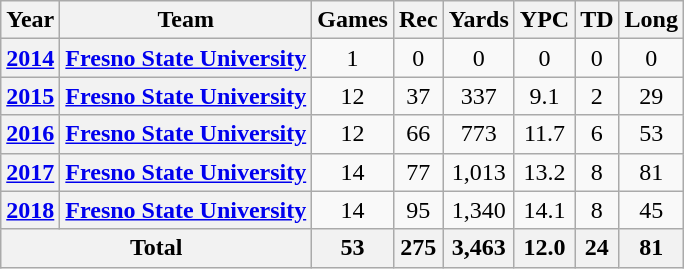<table class="wikitable" style="text-align:center">
<tr>
<th>Year</th>
<th>Team</th>
<th>Games</th>
<th>Rec</th>
<th>Yards</th>
<th>YPC</th>
<th>TD</th>
<th>Long</th>
</tr>
<tr>
<th><a href='#'>2014</a></th>
<th><a href='#'>Fresno State University</a></th>
<td>1</td>
<td>0</td>
<td>0</td>
<td>0</td>
<td>0</td>
<td>0</td>
</tr>
<tr>
<th><a href='#'>2015</a></th>
<th><a href='#'>Fresno State University</a></th>
<td>12</td>
<td>37</td>
<td>337</td>
<td>9.1</td>
<td>2</td>
<td>29</td>
</tr>
<tr>
<th><a href='#'>2016</a></th>
<th><a href='#'>Fresno State University</a></th>
<td>12</td>
<td>66</td>
<td>773</td>
<td>11.7</td>
<td>6</td>
<td>53</td>
</tr>
<tr>
<th><a href='#'>2017</a></th>
<th><a href='#'>Fresno State University</a></th>
<td>14</td>
<td>77</td>
<td>1,013</td>
<td>13.2</td>
<td>8</td>
<td>81</td>
</tr>
<tr>
<th><a href='#'>2018</a></th>
<th><a href='#'>Fresno State University</a></th>
<td>14</td>
<td>95</td>
<td>1,340</td>
<td>14.1</td>
<td>8</td>
<td>45</td>
</tr>
<tr>
<th colspan=2>Total</th>
<th>53</th>
<th>275</th>
<th>3,463</th>
<th>12.0</th>
<th>24</th>
<th>81</th>
</tr>
</table>
